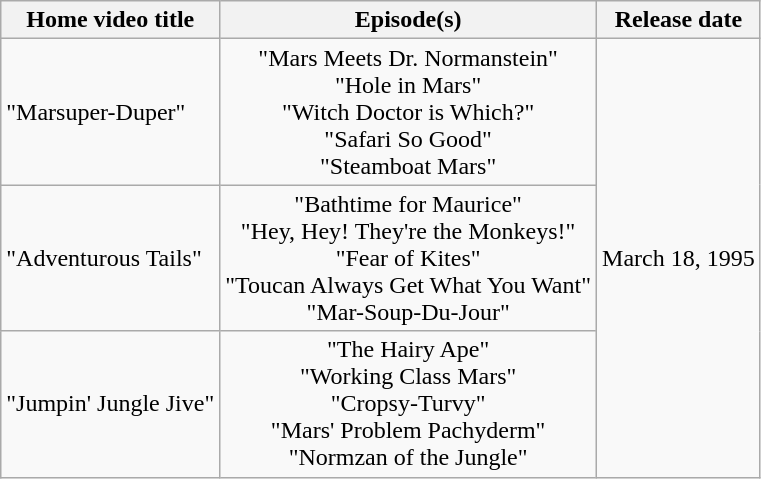<table class="wikitable">
<tr>
<th>Home video title</th>
<th>Episode(s)</th>
<th>Release date</th>
</tr>
<tr>
<td>"Marsuper-Duper"</td>
<td style="text-align:center;">"Mars Meets Dr. Normanstein"<br>"Hole in Mars"<br>"Witch Doctor is Which?"<br>"Safari So Good"<br>"Steamboat Mars"</td>
<td rowspan="3">March 18, 1995</td>
</tr>
<tr>
<td>"Adventurous Tails"</td>
<td style="text-align:center;">"Bathtime for Maurice"<br>"Hey, Hey! They're the Monkeys!"<br>"Fear of Kites"<br>"Toucan Always Get What You Want"<br>"Mar-Soup-Du-Jour"</td>
</tr>
<tr>
<td>"Jumpin' Jungle Jive"</td>
<td style="text-align:center;">"The Hairy Ape"<br>"Working Class Mars"<br>"Cropsy-Turvy"<br>"Mars' Problem Pachyderm"<br>"Normzan of the Jungle"</td>
</tr>
</table>
